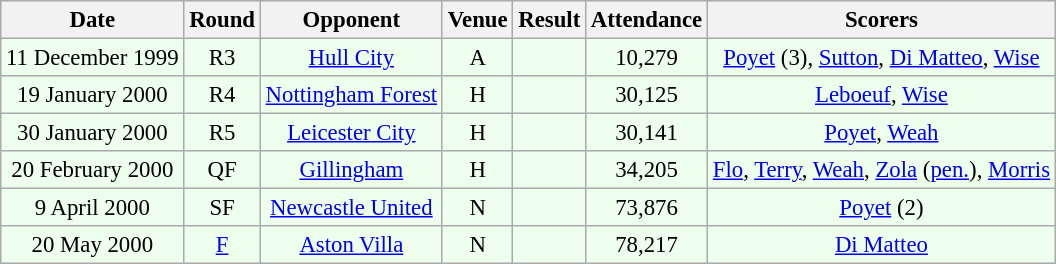<table class="wikitable sortable" style="font-size:95%; text-align:center">
<tr>
<th>Date</th>
<th>Round</th>
<th>Opponent</th>
<th>Venue</th>
<th>Result</th>
<th>Attendance</th>
<th>Scorers</th>
</tr>
<tr style="background:#efe;">
<td>11 December 1999</td>
<td>R3</td>
<td><a href='#'>Hull City</a></td>
<td>A</td>
<td></td>
<td>10,279</td>
<td><a href='#'>Poyet</a> (3), <a href='#'>Sutton</a>, <a href='#'>Di Matteo</a>, <a href='#'>Wise</a></td>
</tr>
<tr style="background:#efe;">
<td>19 January 2000</td>
<td>R4</td>
<td><a href='#'>Nottingham Forest</a></td>
<td>H</td>
<td></td>
<td>30,125</td>
<td><a href='#'>Leboeuf</a>, <a href='#'>Wise</a></td>
</tr>
<tr style="background:#efe;">
<td>30 January 2000</td>
<td>R5</td>
<td><a href='#'>Leicester City</a></td>
<td>H</td>
<td></td>
<td>30,141</td>
<td><a href='#'>Poyet</a>, <a href='#'>Weah</a></td>
</tr>
<tr style="background:#efe;">
<td>20 February 2000</td>
<td>QF</td>
<td><a href='#'>Gillingham</a></td>
<td>H</td>
<td></td>
<td>34,205</td>
<td><a href='#'>Flo</a>, <a href='#'>Terry</a>, <a href='#'>Weah</a>, <a href='#'>Zola</a> (<a href='#'>pen.</a>), <a href='#'>Morris</a></td>
</tr>
<tr style="background:#efe;">
<td>9 April 2000</td>
<td>SF</td>
<td><a href='#'>Newcastle United</a></td>
<td>N</td>
<td></td>
<td>73,876</td>
<td><a href='#'>Poyet</a> (2)</td>
</tr>
<tr style="background:#efe;">
<td>20 May 2000</td>
<td><a href='#'>F</a></td>
<td><a href='#'>Aston Villa</a></td>
<td>N</td>
<td></td>
<td>78,217</td>
<td><a href='#'>Di Matteo</a></td>
</tr>
</table>
